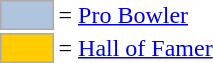<table>
<tr>
<td style="background-color:lightsteelblue; border:1px solid #aaaaaa; width:2em;"></td>
<td>= <a href='#'>Pro Bowler</a></td>
</tr>
<tr>
<td style="background-color:#FFCC00; border:1px solid #aaaaaa; width:2em;"></td>
<td>= <a href='#'>Hall of Famer</a></td>
</tr>
</table>
